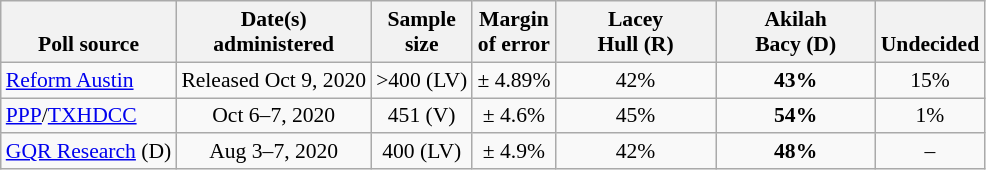<table class="wikitable" style="font-size:90%;text-align:center;">
<tr valign=bottom>
<th>Poll source</th>
<th>Date(s)<br>administered</th>
<th>Sample<br>size</th>
<th>Margin<br>of error</th>
<th style="width:100px;">Lacey<br>Hull (R)</th>
<th style="width:100px;">Akilah<br>Bacy (D)</th>
<th>Undecided</th>
</tr>
<tr>
<td style="text-align:left;"><a href='#'>Reform Austin</a></td>
<td>Released Oct 9, 2020</td>
<td>>400 (LV)</td>
<td>± 4.89%</td>
<td>42%</td>
<td><strong>43%</strong></td>
<td>15%</td>
</tr>
<tr>
<td style="text-align:left;"><a href='#'>PPP</a>/<a href='#'>TXHDCC</a></td>
<td>Oct 6–7, 2020</td>
<td>451 (V)</td>
<td>± 4.6%</td>
<td>45%</td>
<td><strong>54%</strong></td>
<td>1%</td>
</tr>
<tr>
<td style="text-align:left;"><a href='#'>GQR Research</a> (D)</td>
<td>Aug 3–7, 2020</td>
<td>400 (LV)</td>
<td>± 4.9%</td>
<td>42%</td>
<td><strong>48%</strong></td>
<td>–</td>
</tr>
</table>
